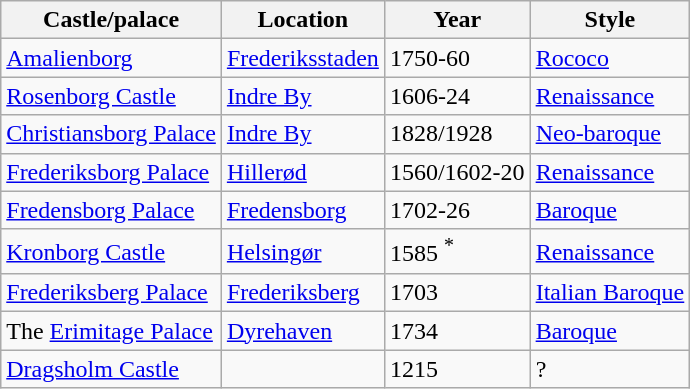<table class="wikitable" border="1">
<tr>
<th header 1>Castle/palace</th>
<th header 2>Location</th>
<th header 3>Year</th>
<th header 4>Style</th>
</tr>
<tr>
<td row 1, cell 1><a href='#'>Amalienborg</a></td>
<td row 1, cell 2><a href='#'>Frederiksstaden</a></td>
<td row 1, cell 3>1750-60</td>
<td row 1, cell 4><a href='#'>Rococo</a></td>
</tr>
<tr>
<td row 2, cell 1><a href='#'>Rosenborg Castle</a></td>
<td row 2, cell 2><a href='#'>Indre By</a></td>
<td row 2, cell 3>1606-24</td>
<td row 2, cell 4><a href='#'>Renaissance</a></td>
</tr>
<tr>
<td row 3, cell 1><a href='#'>Christiansborg Palace</a></td>
<td row 3, cell 2><a href='#'>Indre By</a></td>
<td row 3, cell 3>1828/1928</td>
<td row 3, cell 4><a href='#'>Neo-baroque</a></td>
</tr>
<tr>
<td row 4, cell 1><a href='#'>Frederiksborg Palace</a></td>
<td row 4, cell 2><a href='#'>Hillerød</a></td>
<td row 4, cell 3>1560/1602-20</td>
<td row 4, cell 4><a href='#'>Renaissance</a></td>
</tr>
<tr>
<td row 5, cell 1><a href='#'>Fredensborg Palace</a></td>
<td row 5, cell 2><a href='#'>Fredensborg</a></td>
<td row 5, cell 3>1702-26</td>
<td row 5, cell 4><a href='#'>Baroque</a></td>
</tr>
<tr>
<td row 6, cell 1><a href='#'>Kronborg Castle</a></td>
<td row 6, cell 2><a href='#'>Helsingør</a></td>
<td row 6, cell 3>1585 <sup>*</sup></td>
<td row 6, cell 4><a href='#'>Renaissance</a></td>
</tr>
<tr>
<td row 7, cell 1><a href='#'>Frederiksberg Palace</a></td>
<td row 7, cell 2><a href='#'>Frederiksberg</a></td>
<td row 7, cell 3>1703</td>
<td row 7, cell 4><a href='#'>Italian Baroque</a></td>
</tr>
<tr>
<td row 8, cell 1>The <a href='#'>Erimitage Palace</a></td>
<td row 8, cell 2><a href='#'>Dyrehaven</a></td>
<td row 8, cell 3>1734</td>
<td row 8, cell 4><a href='#'>Baroque</a></td>
</tr>
<tr>
<td row 9, cell 1><a href='#'>Dragsholm Castle</a></td>
<td row 9, cell 2></td>
<td row 9, cell 3>1215</td>
<td row 9, cell 4>?</td>
</tr>
</table>
